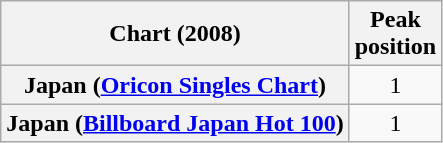<table class="wikitable sortable plainrowheaders" style="text-align:center">
<tr>
<th scope="col">Chart (2008)</th>
<th scope="col">Peak<br> position</th>
</tr>
<tr>
<th scope="row">Japan (<a href='#'>Oricon Singles Chart</a>)</th>
<td>1</td>
</tr>
<tr>
<th scope="row">Japan (<a href='#'>Billboard Japan Hot 100</a>)</th>
<td>1</td>
</tr>
</table>
